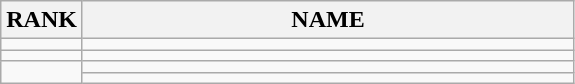<table class="wikitable">
<tr>
<th>RANK</th>
<th style="width: 20em">NAME</th>
</tr>
<tr>
<td align="center"></td>
<td></td>
</tr>
<tr>
<td align="center"></td>
<td></td>
</tr>
<tr>
<td rowspan=2 align="center"></td>
<td></td>
</tr>
<tr>
<td></td>
</tr>
</table>
